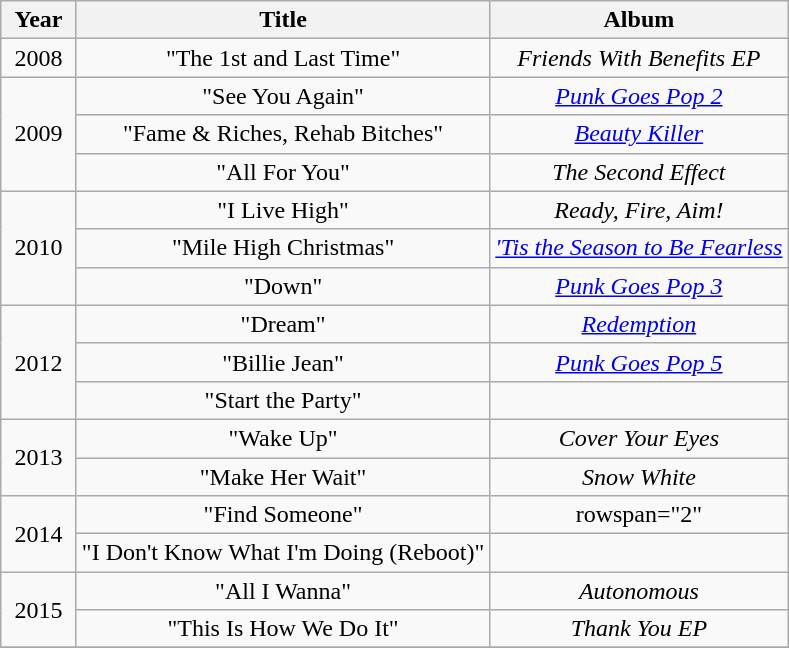<table class="wikitable" style="text-align:center;">
<tr>
<th rowspan="1" width="43">Year</th>
<th rowspan="1">Title</th>
<th rowspan="1">Album</th>
</tr>
<tr>
<td>2008</td>
<td>"The 1st and Last Time"<br></td>
<td><em>Friends With Benefits EP</em></td>
</tr>
<tr>
<td rowspan="3">2009</td>
<td>"See You Again"<br></td>
<td><em><a href='#'>Punk Goes Pop 2</a></em></td>
</tr>
<tr>
<td>"Fame & Riches, Rehab Bitches"<br></td>
<td><em><a href='#'>Beauty Killer</a></em></td>
</tr>
<tr>
<td>"All For You" <br></td>
<td><em>The Second Effect</em></td>
</tr>
<tr>
<td rowspan="3">2010</td>
<td>"I Live High"<br></td>
<td><em>Ready, Fire, Aim!</em></td>
</tr>
<tr>
<td>"Mile High Christmas"</td>
<td><em><a href='#'>'Tis the Season to Be Fearless</a></em></td>
</tr>
<tr>
<td>"Down"<br></td>
<td><em><a href='#'>Punk Goes Pop 3</a></em></td>
</tr>
<tr>
<td rowspan="3">2012</td>
<td>"Dream"<br></td>
<td><em><a href='#'>Redemption</a></em></td>
</tr>
<tr>
<td>"Billie Jean"<br></td>
<td><em><a href='#'>Punk Goes Pop 5</a></em></td>
</tr>
<tr>
<td>"Start the Party" <br></td>
<td></td>
</tr>
<tr>
<td rowspan="2">2013</td>
<td>"Wake Up"<br></td>
<td><em>Cover Your Eyes</em></td>
</tr>
<tr>
<td>"Make Her Wait"<br></td>
<td><em>Snow White</em></td>
</tr>
<tr>
<td rowspan="2">2014</td>
<td>"Find Someone" <br></td>
<td>rowspan="2" </td>
</tr>
<tr>
<td>"I Don't Know What I'm Doing (Reboot)"<br></td>
</tr>
<tr>
<td rowspan="2">2015</td>
<td>"All I Wanna"<br></td>
<td><em>Autonomous</em></td>
</tr>
<tr>
<td>"This Is How We Do It"<br></td>
<td><em>Thank You EP</em></td>
</tr>
<tr>
</tr>
</table>
